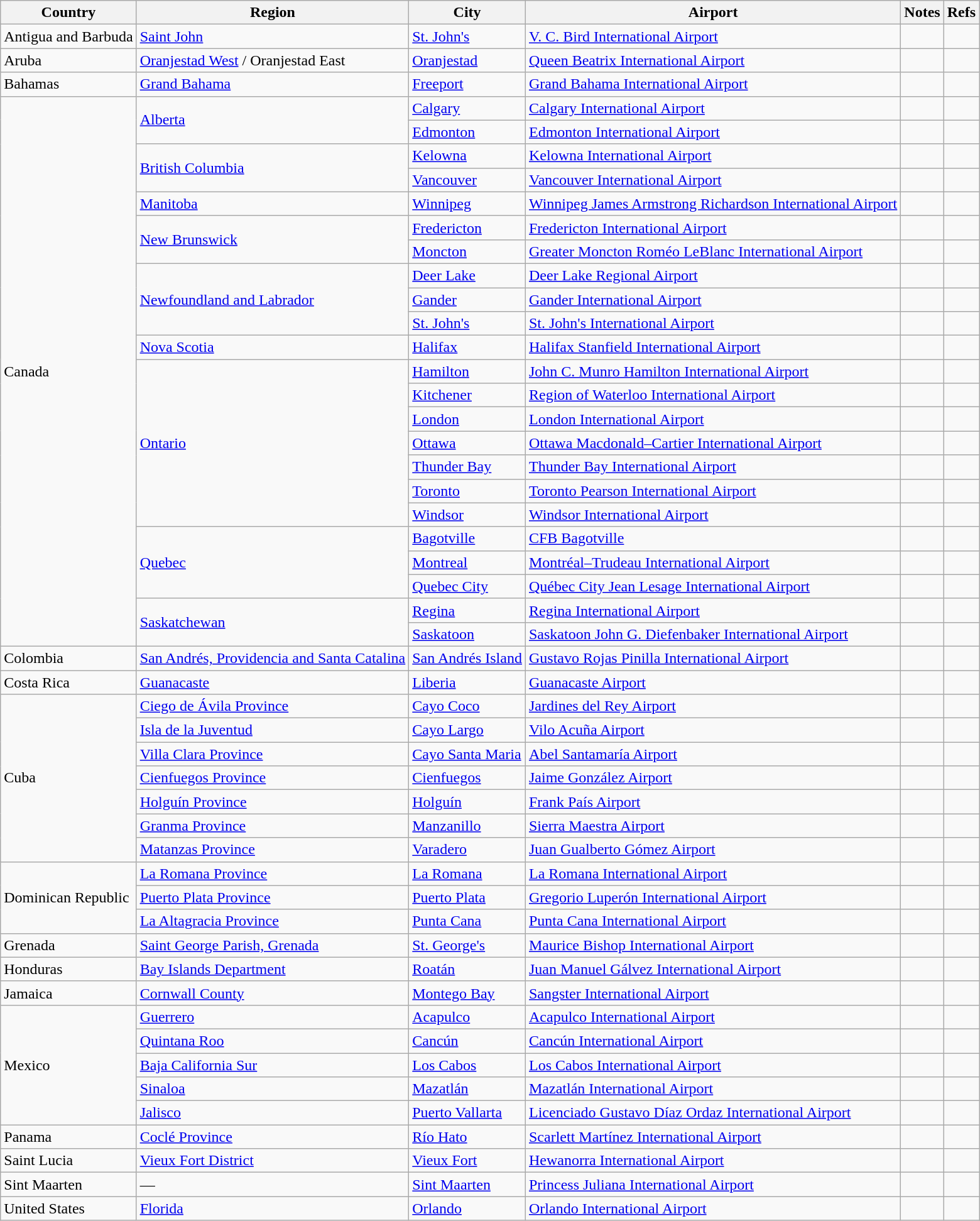<table class="wikitable sortable">
<tr>
<th>Country</th>
<th>Region</th>
<th>City</th>
<th>Airport</th>
<th>Notes</th>
<th>Refs</th>
</tr>
<tr>
<td>Antigua and Barbuda</td>
<td><a href='#'>Saint John</a></td>
<td><a href='#'>St. John's</a></td>
<td><a href='#'>V. C. Bird International Airport</a></td>
<td></td>
<td></td>
</tr>
<tr>
<td>Aruba</td>
<td><a href='#'>Oranjestad West</a> / Oranjestad East</td>
<td><a href='#'>Oranjestad</a></td>
<td><a href='#'>Queen Beatrix International Airport</a></td>
<td></td>
<td></td>
</tr>
<tr>
<td>Bahamas</td>
<td><a href='#'>Grand Bahama</a></td>
<td><a href='#'>Freeport</a></td>
<td><a href='#'>Grand Bahama International Airport</a></td>
<td></td>
<td></td>
</tr>
<tr>
<td rowspan="23">Canada</td>
<td rowspan="2"><a href='#'>Alberta</a></td>
<td><a href='#'>Calgary</a></td>
<td><a href='#'>Calgary International Airport</a></td>
<td></td>
<td></td>
</tr>
<tr>
<td><a href='#'>Edmonton</a></td>
<td><a href='#'>Edmonton International Airport</a></td>
<td></td>
<td></td>
</tr>
<tr>
<td rowspan="2"><a href='#'>British Columbia</a></td>
<td><a href='#'>Kelowna</a></td>
<td><a href='#'>Kelowna International Airport</a></td>
<td></td>
<td></td>
</tr>
<tr>
<td><a href='#'>Vancouver</a></td>
<td><a href='#'>Vancouver International Airport</a></td>
<td></td>
<td></td>
</tr>
<tr>
<td><a href='#'>Manitoba</a></td>
<td><a href='#'>Winnipeg</a></td>
<td><a href='#'>Winnipeg James Armstrong Richardson International Airport</a></td>
<td></td>
<td></td>
</tr>
<tr>
<td rowspan="2"><a href='#'>New Brunswick</a></td>
<td><a href='#'>Fredericton</a></td>
<td><a href='#'>Fredericton International Airport</a></td>
<td></td>
<td></td>
</tr>
<tr>
<td><a href='#'>Moncton</a></td>
<td><a href='#'>Greater Moncton Roméo LeBlanc International Airport</a></td>
<td></td>
<td></td>
</tr>
<tr>
<td rowspan="3"><a href='#'>Newfoundland and Labrador</a></td>
<td><a href='#'>Deer Lake</a></td>
<td><a href='#'>Deer Lake Regional Airport</a></td>
<td></td>
<td></td>
</tr>
<tr>
<td><a href='#'>Gander</a></td>
<td><a href='#'>Gander International Airport</a></td>
<td></td>
<td></td>
</tr>
<tr>
<td><a href='#'>St. John's</a></td>
<td><a href='#'>St. John's International Airport</a></td>
<td></td>
<td></td>
</tr>
<tr>
<td><a href='#'>Nova Scotia</a></td>
<td><a href='#'>Halifax</a></td>
<td><a href='#'>Halifax Stanfield International Airport</a></td>
<td></td>
<td></td>
</tr>
<tr>
<td rowspan="7"><a href='#'>Ontario</a></td>
<td><a href='#'>Hamilton</a></td>
<td><a href='#'>John C. Munro Hamilton International Airport</a></td>
<td></td>
<td></td>
</tr>
<tr>
<td><a href='#'>Kitchener</a></td>
<td><a href='#'>Region of Waterloo International Airport</a></td>
<td></td>
<td></td>
</tr>
<tr>
<td><a href='#'>London</a></td>
<td><a href='#'>London International Airport</a></td>
<td></td>
<td></td>
</tr>
<tr>
<td><a href='#'>Ottawa</a></td>
<td><a href='#'>Ottawa Macdonald–Cartier International Airport</a></td>
<td></td>
<td></td>
</tr>
<tr>
<td><a href='#'>Thunder Bay</a></td>
<td><a href='#'>Thunder Bay International Airport</a></td>
<td></td>
<td></td>
</tr>
<tr>
<td><a href='#'>Toronto</a></td>
<td><a href='#'>Toronto Pearson International Airport</a></td>
<td></td>
<td></td>
</tr>
<tr>
<td><a href='#'>Windsor</a></td>
<td><a href='#'>Windsor International Airport</a></td>
<td></td>
<td></td>
</tr>
<tr>
<td rowspan="3"><a href='#'>Quebec</a></td>
<td><a href='#'>Bagotville</a></td>
<td><a href='#'>CFB Bagotville</a></td>
<td></td>
<td></td>
</tr>
<tr>
<td><a href='#'>Montreal</a></td>
<td><a href='#'>Montréal–Trudeau International Airport</a></td>
<td></td>
<td></td>
</tr>
<tr>
<td><a href='#'>Quebec City</a></td>
<td><a href='#'>Québec City Jean Lesage International Airport</a></td>
<td></td>
<td></td>
</tr>
<tr>
<td rowspan="2"><a href='#'>Saskatchewan</a></td>
<td><a href='#'>Regina</a></td>
<td><a href='#'>Regina International Airport</a></td>
<td></td>
<td></td>
</tr>
<tr>
<td><a href='#'>Saskatoon</a></td>
<td><a href='#'>Saskatoon John G. Diefenbaker International Airport</a></td>
<td></td>
<td></td>
</tr>
<tr>
<td>Colombia</td>
<td><a href='#'>San Andrés, Providencia and Santa Catalina</a></td>
<td><a href='#'>San Andrés Island</a></td>
<td><a href='#'>Gustavo Rojas Pinilla International Airport</a></td>
<td></td>
<td></td>
</tr>
<tr>
<td>Costa Rica</td>
<td><a href='#'>Guanacaste</a></td>
<td><a href='#'>Liberia</a></td>
<td><a href='#'>Guanacaste Airport</a></td>
<td></td>
<td></td>
</tr>
<tr>
<td rowspan="7">Cuba</td>
<td><a href='#'>Ciego de Ávila Province</a></td>
<td><a href='#'>Cayo Coco</a></td>
<td><a href='#'>Jardines del Rey Airport</a></td>
<td></td>
<td></td>
</tr>
<tr>
<td><a href='#'>Isla de la Juventud</a></td>
<td><a href='#'>Cayo Largo</a></td>
<td><a href='#'>Vilo Acuña Airport</a></td>
<td></td>
<td></td>
</tr>
<tr>
<td><a href='#'>Villa Clara Province</a></td>
<td><a href='#'>Cayo Santa Maria</a></td>
<td><a href='#'>Abel Santamaría Airport</a></td>
<td></td>
<td></td>
</tr>
<tr>
<td><a href='#'>Cienfuegos Province</a></td>
<td><a href='#'>Cienfuegos</a></td>
<td><a href='#'>Jaime González Airport</a></td>
<td></td>
<td></td>
</tr>
<tr>
<td><a href='#'>Holguín Province</a></td>
<td><a href='#'>Holguín</a></td>
<td><a href='#'>Frank País Airport</a></td>
<td></td>
<td></td>
</tr>
<tr>
<td><a href='#'>Granma Province</a></td>
<td><a href='#'>Manzanillo</a></td>
<td><a href='#'>Sierra Maestra Airport</a></td>
<td></td>
<td></td>
</tr>
<tr>
<td><a href='#'>Matanzas Province</a></td>
<td><a href='#'>Varadero</a></td>
<td><a href='#'>Juan Gualberto Gómez Airport</a></td>
<td></td>
<td></td>
</tr>
<tr>
<td rowspan="3">Dominican Republic</td>
<td><a href='#'>La Romana Province</a></td>
<td><a href='#'>La Romana</a></td>
<td><a href='#'>La Romana International Airport</a></td>
<td></td>
<td></td>
</tr>
<tr>
<td><a href='#'>Puerto Plata Province</a></td>
<td><a href='#'>Puerto Plata</a></td>
<td><a href='#'>Gregorio Luperón International Airport</a></td>
<td></td>
<td></td>
</tr>
<tr>
<td><a href='#'>La Altagracia Province</a></td>
<td><a href='#'>Punta Cana</a></td>
<td><a href='#'>Punta Cana International Airport</a></td>
<td></td>
<td></td>
</tr>
<tr>
<td>Grenada</td>
<td><a href='#'>Saint George Parish, Grenada</a></td>
<td><a href='#'>St. George's</a></td>
<td><a href='#'>Maurice Bishop International Airport</a></td>
<td></td>
<td></td>
</tr>
<tr>
<td>Honduras</td>
<td><a href='#'>Bay Islands Department</a></td>
<td><a href='#'>Roatán</a></td>
<td><a href='#'>Juan Manuel Gálvez International Airport</a></td>
<td></td>
<td></td>
</tr>
<tr>
<td>Jamaica</td>
<td><a href='#'>Cornwall County</a></td>
<td><a href='#'>Montego Bay</a></td>
<td><a href='#'>Sangster International Airport</a></td>
<td></td>
<td></td>
</tr>
<tr>
<td rowspan="5">Mexico</td>
<td><a href='#'>Guerrero</a></td>
<td><a href='#'>Acapulco</a></td>
<td><a href='#'>Acapulco International Airport</a></td>
<td></td>
<td></td>
</tr>
<tr>
<td><a href='#'>Quintana Roo</a></td>
<td><a href='#'>Cancún</a></td>
<td><a href='#'>Cancún International Airport</a></td>
<td></td>
<td></td>
</tr>
<tr>
<td><a href='#'>Baja California Sur</a></td>
<td><a href='#'>Los Cabos</a></td>
<td><a href='#'>Los Cabos International Airport</a></td>
<td></td>
<td></td>
</tr>
<tr>
<td><a href='#'>Sinaloa</a></td>
<td><a href='#'>Mazatlán</a></td>
<td><a href='#'>Mazatlán International Airport</a></td>
<td></td>
<td></td>
</tr>
<tr>
<td><a href='#'>Jalisco</a></td>
<td><a href='#'>Puerto Vallarta</a></td>
<td><a href='#'>Licenciado Gustavo Díaz Ordaz International Airport</a></td>
<td></td>
<td></td>
</tr>
<tr>
<td>Panama</td>
<td><a href='#'>Coclé Province</a></td>
<td><a href='#'>Río Hato</a></td>
<td><a href='#'>Scarlett Martínez International Airport</a></td>
<td></td>
<td></td>
</tr>
<tr>
<td>Saint Lucia</td>
<td><a href='#'>Vieux Fort District</a></td>
<td><a href='#'>Vieux Fort</a></td>
<td><a href='#'>Hewanorra International Airport</a></td>
<td></td>
<td></td>
</tr>
<tr>
<td>Sint Maarten</td>
<td>—</td>
<td><a href='#'>Sint Maarten</a></td>
<td><a href='#'>Princess Juliana International Airport</a></td>
<td></td>
<td></td>
</tr>
<tr>
<td>United States</td>
<td><a href='#'>Florida</a></td>
<td><a href='#'>Orlando</a></td>
<td><a href='#'>Orlando International Airport</a></td>
<td></td>
<td></td>
</tr>
</table>
